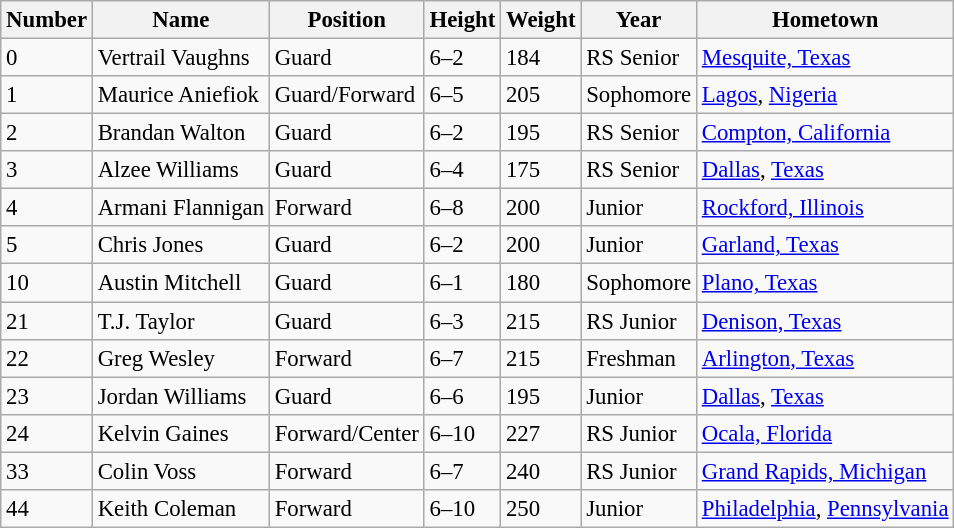<table class="wikitable sortable" style="font-size: 95%;">
<tr>
<th>Number</th>
<th>Name</th>
<th>Position</th>
<th>Height</th>
<th>Weight</th>
<th>Year</th>
<th>Hometown</th>
</tr>
<tr>
<td>0</td>
<td>Vertrail Vaughns</td>
<td>Guard</td>
<td>6–2</td>
<td>184</td>
<td>RS Senior</td>
<td><a href='#'>Mesquite, Texas</a></td>
</tr>
<tr>
<td>1</td>
<td>Maurice Aniefiok</td>
<td>Guard/Forward</td>
<td>6–5</td>
<td>205</td>
<td>Sophomore</td>
<td><a href='#'>Lagos</a>, <a href='#'>Nigeria</a></td>
</tr>
<tr>
<td>2</td>
<td>Brandan Walton</td>
<td>Guard</td>
<td>6–2</td>
<td>195</td>
<td>RS Senior</td>
<td><a href='#'>Compton, California</a></td>
</tr>
<tr>
<td>3</td>
<td>Alzee Williams</td>
<td>Guard</td>
<td>6–4</td>
<td>175</td>
<td>RS Senior</td>
<td><a href='#'>Dallas</a>, <a href='#'>Texas</a></td>
</tr>
<tr>
<td>4</td>
<td>Armani Flannigan</td>
<td>Forward</td>
<td>6–8</td>
<td>200</td>
<td>Junior</td>
<td><a href='#'>Rockford, Illinois</a></td>
</tr>
<tr>
<td>5</td>
<td>Chris Jones</td>
<td>Guard</td>
<td>6–2</td>
<td>200</td>
<td>Junior</td>
<td><a href='#'>Garland, Texas</a></td>
</tr>
<tr>
<td>10</td>
<td>Austin Mitchell</td>
<td>Guard</td>
<td>6–1</td>
<td>180</td>
<td>Sophomore</td>
<td><a href='#'>Plano, Texas</a></td>
</tr>
<tr>
<td>21</td>
<td>T.J. Taylor</td>
<td>Guard</td>
<td>6–3</td>
<td>215</td>
<td>RS Junior</td>
<td><a href='#'>Denison, Texas</a></td>
</tr>
<tr>
<td>22</td>
<td>Greg Wesley</td>
<td>Forward</td>
<td>6–7</td>
<td>215</td>
<td>Freshman</td>
<td><a href='#'>Arlington, Texas</a></td>
</tr>
<tr>
<td>23</td>
<td>Jordan Williams</td>
<td>Guard</td>
<td>6–6</td>
<td>195</td>
<td>Junior</td>
<td><a href='#'>Dallas</a>, <a href='#'>Texas</a></td>
</tr>
<tr>
<td>24</td>
<td>Kelvin Gaines</td>
<td>Forward/Center</td>
<td>6–10</td>
<td>227</td>
<td>RS Junior</td>
<td><a href='#'>Ocala, Florida</a></td>
</tr>
<tr>
<td>33</td>
<td>Colin Voss</td>
<td>Forward</td>
<td>6–7</td>
<td>240</td>
<td>RS Junior</td>
<td><a href='#'>Grand Rapids, Michigan</a></td>
</tr>
<tr>
<td>44</td>
<td>Keith Coleman</td>
<td>Forward</td>
<td>6–10</td>
<td>250</td>
<td>Junior</td>
<td><a href='#'>Philadelphia</a>, <a href='#'>Pennsylvania</a></td>
</tr>
</table>
